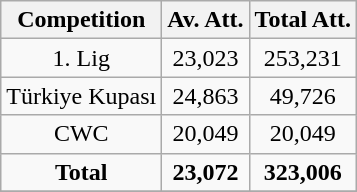<table class="wikitable" style="text-align: center">
<tr>
<th>Competition</th>
<th>Av. Att.</th>
<th>Total Att.</th>
</tr>
<tr>
<td>1. Lig</td>
<td>23,023</td>
<td>253,231</td>
</tr>
<tr>
<td>Türkiye Kupası</td>
<td>24,863</td>
<td>49,726</td>
</tr>
<tr>
<td>CWC</td>
<td>20,049</td>
<td>20,049</td>
</tr>
<tr>
<td><strong>Total</strong></td>
<td><strong>23,072</strong></td>
<td><strong>323,006</strong></td>
</tr>
<tr>
</tr>
</table>
